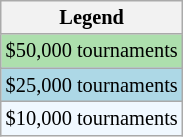<table class=wikitable style=font-size:85%>
<tr>
<th>Legend</th>
</tr>
<tr style="background:#addfad;">
<td>$50,000 tournaments</td>
</tr>
<tr style="background:lightblue;">
<td>$25,000 tournaments</td>
</tr>
<tr style="background:#f0f8ff;">
<td>$10,000 tournaments</td>
</tr>
</table>
